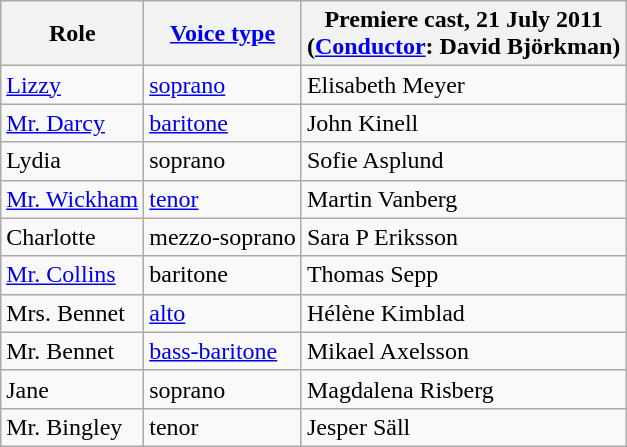<table class="wikitable">
<tr>
<th>Role</th>
<th><a href='#'>Voice type</a></th>
<th>Premiere cast, 21 July 2011<br>(<a href='#'>Conductor</a>: David Björkman)</th>
</tr>
<tr>
<td><a href='#'>Lizzy</a></td>
<td><a href='#'>soprano</a></td>
<td>Elisabeth Meyer</td>
</tr>
<tr>
<td><a href='#'>Mr. Darcy</a></td>
<td><a href='#'>baritone</a></td>
<td>John Kinell</td>
</tr>
<tr>
<td>Lydia</td>
<td>soprano</td>
<td>Sofie Asplund</td>
</tr>
<tr>
<td><a href='#'>Mr. Wickham</a></td>
<td><a href='#'>tenor</a></td>
<td>Martin Vanberg</td>
</tr>
<tr>
<td>Charlotte</td>
<td>mezzo-soprano</td>
<td>Sara P Eriksson</td>
</tr>
<tr>
<td><a href='#'>Mr. Collins</a></td>
<td>baritone</td>
<td>Thomas Sepp</td>
</tr>
<tr>
<td>Mrs. Bennet</td>
<td><a href='#'>alto</a></td>
<td>Hélène Kimblad</td>
</tr>
<tr>
<td>Mr. Bennet</td>
<td><a href='#'>bass-baritone</a></td>
<td>Mikael Axelsson</td>
</tr>
<tr>
<td>Jane</td>
<td>soprano</td>
<td>Magdalena Risberg</td>
</tr>
<tr>
<td>Mr. Bingley</td>
<td>tenor</td>
<td>Jesper Säll</td>
</tr>
</table>
